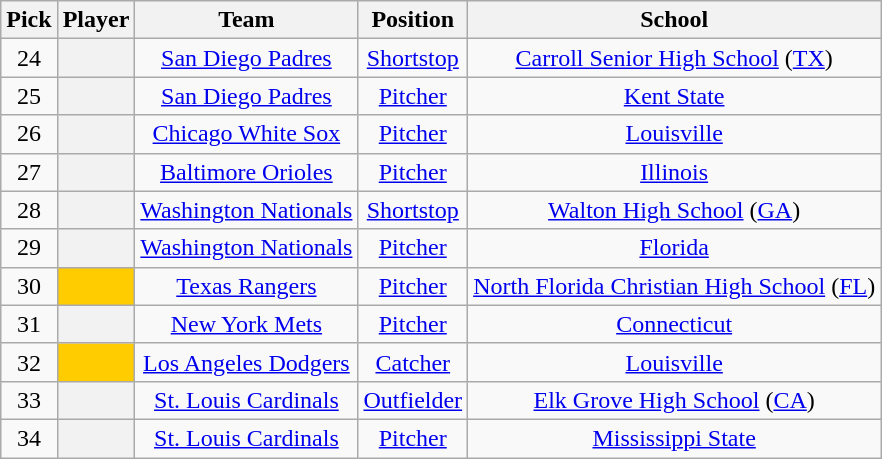<table class="wikitable sortable plainrowheaders" style="text-align:center; width=74%">
<tr>
<th scope="col">Pick</th>
<th scope="col">Player</th>
<th scope="col">Team</th>
<th scope="col">Position</th>
<th scope="col">School</th>
</tr>
<tr>
<td>24</td>
<th scope="row" style="text-align:center"></th>
<td><a href='#'>San Diego Padres</a></td>
<td><a href='#'>Shortstop</a></td>
<td><a href='#'>Carroll Senior High School</a> (<a href='#'>TX</a>)</td>
</tr>
<tr>
<td>25</td>
<th scope="row" style="text-align:center"></th>
<td><a href='#'>San Diego Padres</a></td>
<td><a href='#'>Pitcher</a></td>
<td><a href='#'>Kent State</a></td>
</tr>
<tr>
<td>26</td>
<th scope="row" style="text-align:center"></th>
<td><a href='#'>Chicago White Sox</a></td>
<td><a href='#'>Pitcher</a></td>
<td><a href='#'>Louisville</a></td>
</tr>
<tr>
<td>27</td>
<th scope="row" style="text-align:center"></th>
<td><a href='#'>Baltimore Orioles</a></td>
<td><a href='#'>Pitcher</a></td>
<td><a href='#'>Illinois</a></td>
</tr>
<tr>
<td>28</td>
<th scope="row" style="text-align:center"></th>
<td><a href='#'>Washington Nationals</a></td>
<td><a href='#'>Shortstop</a></td>
<td><a href='#'>Walton High School</a> (<a href='#'>GA</a>)</td>
</tr>
<tr>
<td>29</td>
<th scope="row" style="text-align:center"></th>
<td><a href='#'>Washington Nationals</a></td>
<td><a href='#'>Pitcher</a></td>
<td><a href='#'>Florida</a></td>
</tr>
<tr>
<td>30</td>
<th scope="row" style="text-align:center; background-color:#FFCC00"></th>
<td><a href='#'>Texas Rangers</a></td>
<td><a href='#'>Pitcher</a></td>
<td><a href='#'>North Florida Christian High School</a> (<a href='#'>FL</a>)</td>
</tr>
<tr>
<td>31</td>
<th scope="row" style="text-align:center"></th>
<td><a href='#'>New York Mets</a></td>
<td><a href='#'>Pitcher</a></td>
<td><a href='#'>Connecticut</a></td>
</tr>
<tr>
<td>32</td>
<th scope="row" style="text-align:center; background-color:#FFCC00"></th>
<td><a href='#'>Los Angeles Dodgers</a></td>
<td><a href='#'>Catcher</a></td>
<td><a href='#'>Louisville</a></td>
</tr>
<tr>
<td>33</td>
<th scope="row" style="text-align:center"></th>
<td><a href='#'>St. Louis Cardinals</a></td>
<td><a href='#'>Outfielder</a></td>
<td><a href='#'>Elk Grove High School</a> (<a href='#'>CA</a>)</td>
</tr>
<tr>
<td>34</td>
<th scope="row" style="text-align:center"></th>
<td><a href='#'>St. Louis Cardinals</a></td>
<td><a href='#'>Pitcher</a></td>
<td><a href='#'>Mississippi State</a></td>
</tr>
</table>
